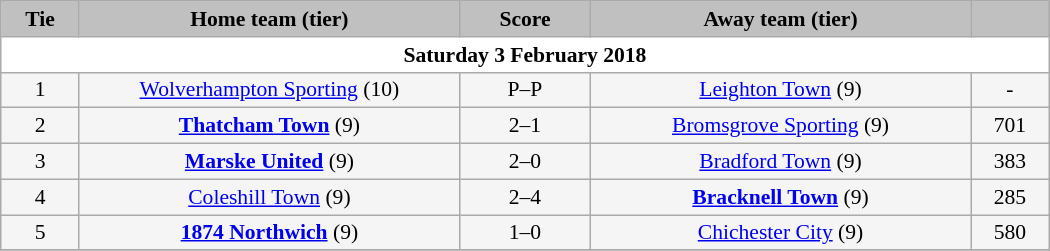<table class="wikitable" style="width: 700px; background:WhiteSmoke; text-align:center; font-size:90%">
<tr>
<td scope="col" style="width:  7.50%; background:silver;"><strong>Tie</strong></td>
<td scope="col" style="width: 36.25%; background:silver;"><strong>Home team (tier)</strong></td>
<td scope="col" style="width: 12.50%; background:silver;"><strong>Score</strong></td>
<td scope="col" style="width: 36.25%; background:silver;"><strong>Away team (tier)</strong></td>
<td scope="col" style="width:  7.50%; background:silver;"><strong></strong></td>
</tr>
<tr>
<td colspan="5" style= background:White><strong>Saturday 3 February 2018</strong></td>
</tr>
<tr>
<td>1</td>
<td><a href='#'>Wolverhampton Sporting</a> (10)</td>
<td>P–P</td>
<td><a href='#'>Leighton Town</a> (9)</td>
<td>-</td>
</tr>
<tr>
<td>2</td>
<td><strong><a href='#'>Thatcham Town</a></strong> (9)</td>
<td>2–1</td>
<td><a href='#'>Bromsgrove Sporting</a> (9)</td>
<td>701</td>
</tr>
<tr>
<td>3</td>
<td><strong><a href='#'>Marske United</a></strong> (9)</td>
<td>2–0</td>
<td><a href='#'>Bradford Town</a> (9)</td>
<td>383</td>
</tr>
<tr>
<td>4</td>
<td><a href='#'>Coleshill Town</a> (9)</td>
<td>2–4 </td>
<td><strong><a href='#'>Bracknell Town</a></strong> (9)</td>
<td>285</td>
</tr>
<tr>
<td>5</td>
<td><strong><a href='#'>1874 Northwich</a></strong> (9)</td>
<td>1–0</td>
<td><a href='#'>Chichester City</a> (9)</td>
<td>580</td>
</tr>
<tr>
</tr>
</table>
